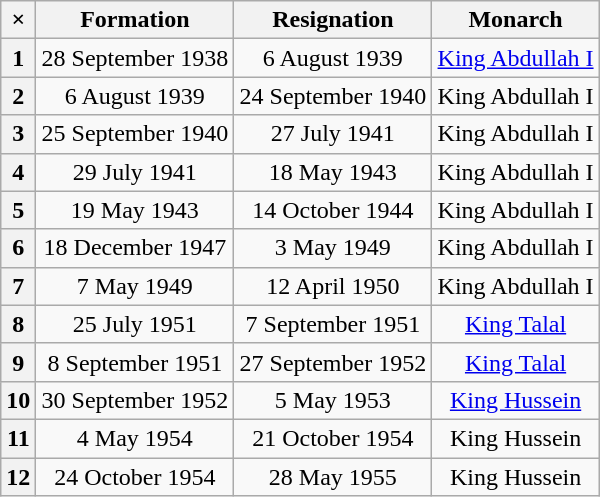<table class="wikitable" style="text-align: center; width: 400px; height: 200px;">
<tr>
<th scope="col">×</th>
<th scope="col">Formation</th>
<th scope="col">Resignation</th>
<th scope="col">Monarch</th>
</tr>
<tr>
<th scope="row">1</th>
<td>28 September 1938</td>
<td>6 August 1939</td>
<td><a href='#'>King Abdullah I</a></td>
</tr>
<tr>
<th scope="row">2</th>
<td>6 August 1939</td>
<td>24 September 1940</td>
<td>King Abdullah I</td>
</tr>
<tr>
<th scope="row">3</th>
<td>25 September 1940</td>
<td>27 July 1941</td>
<td>King Abdullah I</td>
</tr>
<tr>
<th scope="row">4</th>
<td>29 July 1941</td>
<td>18 May 1943</td>
<td>King Abdullah I</td>
</tr>
<tr>
<th scope="row">5</th>
<td>19 May 1943</td>
<td>14 October 1944</td>
<td>King Abdullah I</td>
</tr>
<tr>
<th scope="row">6</th>
<td>18 December 1947</td>
<td>3 May 1949</td>
<td>King Abdullah I</td>
</tr>
<tr>
<th scope="row">7</th>
<td>7 May 1949</td>
<td>12 April 1950</td>
<td>King Abdullah I</td>
</tr>
<tr>
<th scope="row">8</th>
<td>25 July 1951</td>
<td>7 September 1951</td>
<td><a href='#'>King Talal</a></td>
</tr>
<tr>
<th scope="row">9</th>
<td>8 September 1951</td>
<td>27 September 1952</td>
<td><a href='#'>King Talal</a></td>
</tr>
<tr>
<th scope="row">10</th>
<td>30 September 1952</td>
<td>5 May 1953</td>
<td><a href='#'>King Hussein</a></td>
</tr>
<tr>
<th scope="row">11</th>
<td>4 May 1954</td>
<td>21 October 1954</td>
<td>King Hussein</td>
</tr>
<tr>
<th scope="row">12</th>
<td>24 October 1954</td>
<td>28 May 1955</td>
<td>King Hussein</td>
</tr>
</table>
